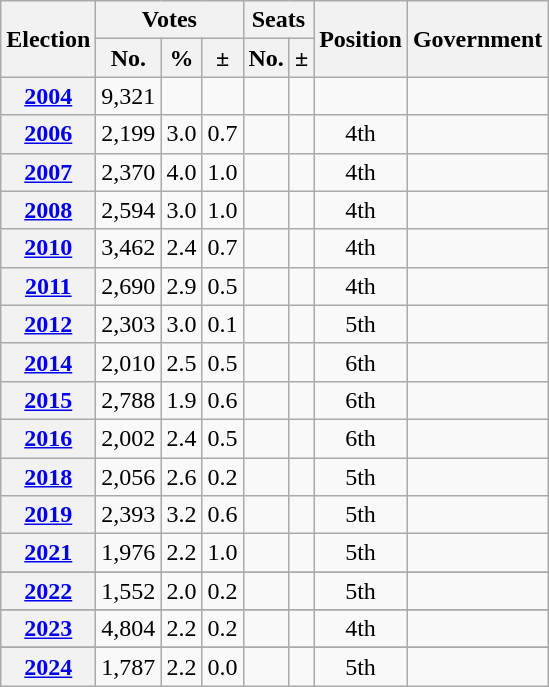<table class="wikitable" style=text-align:center>
<tr>
<th rowspan=2>Election</th>
<th colspan=3>Votes</th>
<th colspan=2>Seats</th>
<th rowspan=2>Position</th>
<th rowspan=2>Government</th>
</tr>
<tr>
<th>No.</th>
<th>%</th>
<th>±</th>
<th>No.</th>
<th>±</th>
</tr>
<tr>
<th><a href='#'>2004</a></th>
<td>9,321</td>
<td></td>
<td></td>
<td></td>
<td></td>
<td></td>
<td></td>
</tr>
<tr>
<th><a href='#'>2006</a></th>
<td>2,199</td>
<td>3.0</td>
<td> 0.7</td>
<td></td>
<td></td>
<td> 4th</td>
<td></td>
</tr>
<tr>
<th><a href='#'>2007</a></th>
<td>2,370</td>
<td>4.0</td>
<td> 1.0</td>
<td></td>
<td></td>
<td> 4th</td>
<td></td>
</tr>
<tr>
<th><a href='#'>2008</a></th>
<td>2,594</td>
<td>3.0</td>
<td> 1.0</td>
<td></td>
<td></td>
<td> 4th</td>
<td></td>
</tr>
<tr>
<th><a href='#'>2010</a></th>
<td>3,462</td>
<td>2.4</td>
<td> 0.7</td>
<td></td>
<td></td>
<td> 4th</td>
<td></td>
</tr>
<tr>
<th><a href='#'>2011</a></th>
<td>2,690</td>
<td>2.9</td>
<td> 0.5</td>
<td></td>
<td></td>
<td> 4th</td>
<td></td>
</tr>
<tr>
<th><a href='#'>2012</a></th>
<td>2,303</td>
<td>3.0</td>
<td> 0.1</td>
<td></td>
<td></td>
<td> 5th</td>
<td></td>
</tr>
<tr>
<th><a href='#'>2014</a></th>
<td>2,010</td>
<td>2.5</td>
<td> 0.5</td>
<td></td>
<td></td>
<td> 6th</td>
<td></td>
</tr>
<tr>
<th><a href='#'>2015</a></th>
<td>2,788</td>
<td>1.9</td>
<td> 0.6</td>
<td></td>
<td></td>
<td> 6th</td>
<td></td>
</tr>
<tr>
<th><a href='#'>2016</a></th>
<td>2,002</td>
<td>2.4</td>
<td> 0.5</td>
<td></td>
<td></td>
<td> 6th</td>
<td></td>
</tr>
<tr>
<th><a href='#'>2018</a></th>
<td>2,056</td>
<td>2.6</td>
<td> 0.2</td>
<td></td>
<td></td>
<td> 5th</td>
<td></td>
</tr>
<tr>
<th><a href='#'>2019</a></th>
<td>2,393</td>
<td>3.2</td>
<td> 0.6</td>
<td></td>
<td></td>
<td> 5th</td>
<td></td>
</tr>
<tr>
<th><a href='#'>2021</a></th>
<td>1,976</td>
<td>2.2</td>
<td> 1.0</td>
<td></td>
<td></td>
<td> 5th</td>
<td></td>
</tr>
<tr>
</tr>
<tr>
<th><a href='#'>2022</a></th>
<td>1,552</td>
<td>2.0</td>
<td> 0.2</td>
<td></td>
<td></td>
<td> 5th</td>
<td></td>
</tr>
<tr>
</tr>
<tr>
<th><a href='#'>2023</a></th>
<td>4,804</td>
<td>2.2</td>
<td> 0.2</td>
<td></td>
<td></td>
<td> 4th</td>
<td></td>
</tr>
<tr>
</tr>
<tr>
<th><a href='#'>2024</a></th>
<td>1,787</td>
<td>2.2</td>
<td> 0.0</td>
<td></td>
<td></td>
<td> 5th</td>
<td></td>
</tr>
</table>
